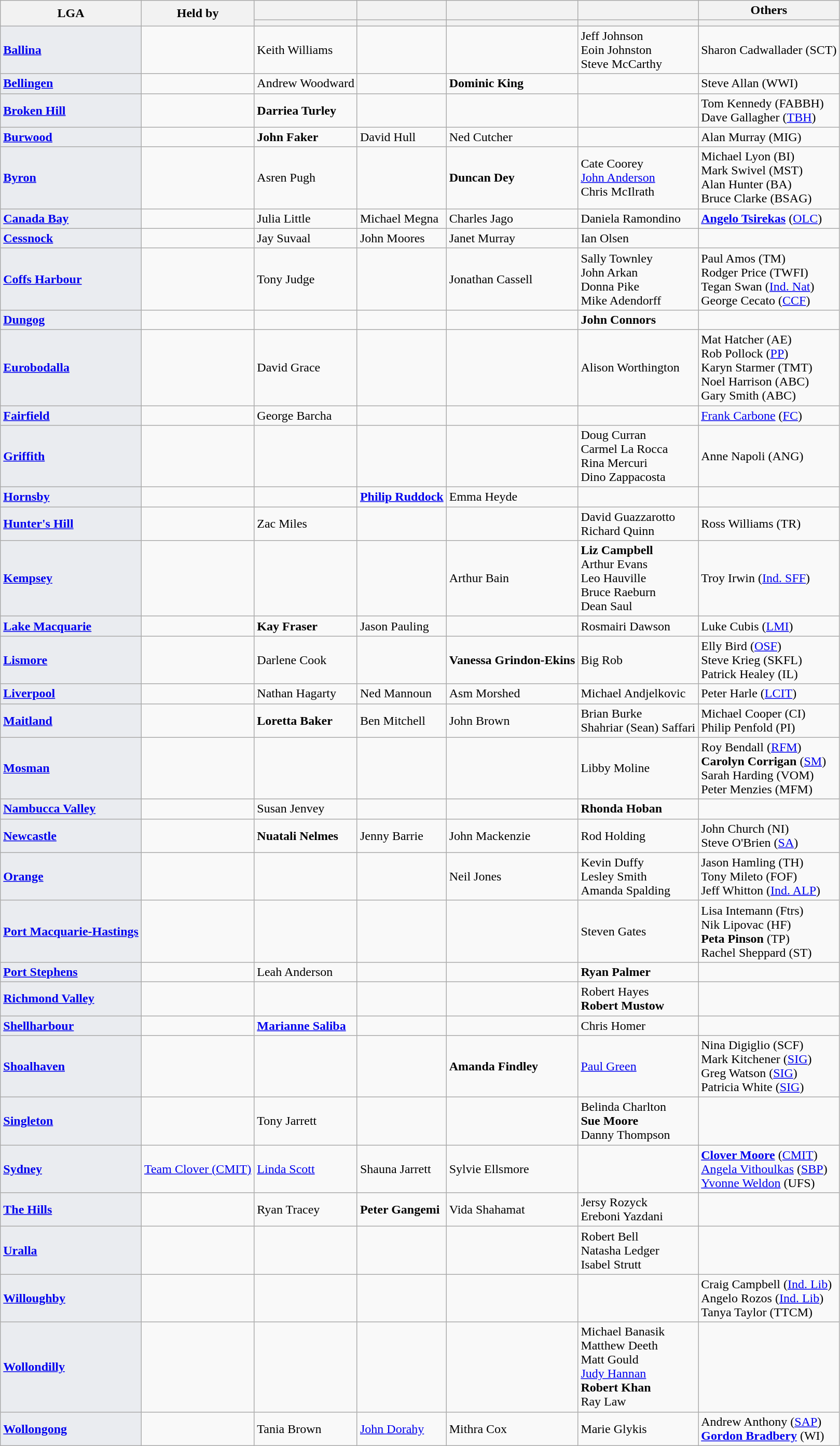<table class="wikitable">
<tr>
<th rowspan="2">LGA</th>
<th rowspan="2">Held by</th>
<th></th>
<th></th>
<th></th>
<th></th>
<th>Others</th>
</tr>
<tr style=background:#ccc>
<th></th>
<th></th>
<th></th>
<th></th>
<th></th>
</tr>
<tr>
<td align="left"; style=background:#EAECF0><strong><a href='#'>Ballina</a></strong></td>
<td></td>
<td>Keith Williams</td>
<td></td>
<td></td>
<td>Jeff Johnson <br> Eoin Johnston <br> Steve McCarthy</td>
<td>Sharon Cadwallader (SCT)</td>
</tr>
<tr>
<td align="left"; style=background:#EAECF0><strong><a href='#'>Bellingen</a></strong></td>
<td></td>
<td>Andrew Woodward</td>
<td></td>
<td><strong>Dominic King</strong></td>
<td></td>
<td>Steve Allan (WWI)</td>
</tr>
<tr>
<td align="left"; style=background:#EAECF0><strong><a href='#'>Broken Hill</a></strong></td>
<td></td>
<td><strong>Darriea Turley</strong></td>
<td></td>
<td></td>
<td></td>
<td>Tom Kennedy (FABBH) <br> Dave Gallagher (<a href='#'>TBH</a>)</td>
</tr>
<tr>
<td align="left"; style=background:#EAECF0><strong><a href='#'>Burwood</a></strong></td>
<td></td>
<td><strong>John Faker</strong></td>
<td>David Hull</td>
<td>Ned Cutcher</td>
<td></td>
<td>Alan Murray (MIG)</td>
</tr>
<tr>
<td align="left"; style=background:#EAECF0><strong><a href='#'>Byron</a></strong></td>
<td></td>
<td>Asren Pugh</td>
<td></td>
<td><strong>Duncan Dey</strong></td>
<td>Cate Coorey <br> <a href='#'>John Anderson</a> <br> Chris McIlrath</td>
<td>Michael Lyon (BI) <br> Mark Swivel (MST) <br> Alan Hunter (BA) <br>  Bruce Clarke (BSAG) <br></td>
</tr>
<tr>
<td align="left"; style=background:#EAECF0><strong><a href='#'>Canada Bay</a></strong></td>
<td></td>
<td>Julia Little</td>
<td>Michael Megna</td>
<td>Charles Jago</td>
<td>Daniela Ramondino</td>
<td><strong><a href='#'>Angelo Tsirekas</a></strong> (<a href='#'>OLC</a>)</td>
</tr>
<tr>
<td align="left"; style=background:#EAECF0><strong><a href='#'>Cessnock</a></strong></td>
<td></td>
<td>Jay Suvaal</td>
<td>John Moores</td>
<td>Janet Murray</td>
<td>Ian Olsen</td>
<td></td>
</tr>
<tr>
<td align="left"; style=background:#EAECF0><strong><a href='#'>Coffs Harbour</a></strong></td>
<td></td>
<td>Tony Judge</td>
<td></td>
<td>Jonathan Cassell</td>
<td>Sally Townley <br> John Arkan <br> Donna Pike <br> Mike Adendorff</td>
<td>Paul Amos (TM) <br> Rodger Price (TWFI) <br> Tegan Swan (<a href='#'>Ind. Nat</a>) <br> George Cecato (<a href='#'>CCF</a>)</td>
</tr>
<tr>
<td align="left"; style=background:#EAECF0><strong><a href='#'>Dungog</a></strong></td>
<td></td>
<td></td>
<td></td>
<td></td>
<td><strong>John Connors</strong></td>
<td></td>
</tr>
<tr>
<td align="left"; style=background:#EAECF0><strong><a href='#'>Eurobodalla</a></strong></td>
<td></td>
<td>David Grace</td>
<td></td>
<td></td>
<td>Alison Worthington</td>
<td>Mat Hatcher (AE) <br> Rob Pollock (<a href='#'>PP</a>) <br> Karyn Starmer (TMT) <br> Noel Harrison (ABC) <br> Gary Smith (ABC)</td>
</tr>
<tr>
<td align="left"; style=background:#EAECF0><strong><a href='#'>Fairfield</a></strong></td>
<td></td>
<td>George Barcha</td>
<td></td>
<td></td>
<td></td>
<td><a href='#'>Frank Carbone</a> (<a href='#'>FC</a>)</td>
</tr>
<tr>
<td align="left"; style=background:#EAECF0><strong><a href='#'>Griffith</a></strong></td>
<td></td>
<td></td>
<td></td>
<td></td>
<td>Doug Curran <br> 	Carmel La Rocca <br> Rina Mercuri <br> Dino Zappacosta</td>
<td>Anne Napoli (ANG)</td>
</tr>
<tr>
<td align="left"; style=background:#EAECF0><strong><a href='#'>Hornsby</a></strong></td>
<td></td>
<td></td>
<td><strong><a href='#'>Philip Ruddock</a></strong></td>
<td>Emma Heyde</td>
<td></td>
<td></td>
</tr>
<tr>
<td align="left"; style=background:#EAECF0><strong><a href='#'>Hunter's Hill</a></strong></td>
<td></td>
<td>Zac Miles</td>
<td></td>
<td></td>
<td>David Guazzarotto <br> Richard Quinn</td>
<td>Ross Williams (TR)</td>
</tr>
<tr>
<td align="left"; style=background:#EAECF0><strong><a href='#'>Kempsey</a></strong></td>
<td></td>
<td></td>
<td></td>
<td>Arthur Bain</td>
<td><strong>Liz Campbell</strong> <br> Arthur Evans <br> Leo Hauville <br> Bruce Raeburn <br> Dean Saul</td>
<td>Troy Irwin (<a href='#'>Ind. SFF</a>)</td>
</tr>
<tr>
<td align="left"; style=background:#EAECF0><strong><a href='#'>Lake Macquarie</a></strong></td>
<td></td>
<td><strong>Kay Fraser</strong></td>
<td>Jason Pauling</td>
<td></td>
<td>Rosmairi Dawson</td>
<td>Luke Cubis (<a href='#'>LMI</a>)</td>
</tr>
<tr>
<td align="left"; style=background:#EAECF0><strong><a href='#'>Lismore</a></strong></td>
<td></td>
<td>Darlene Cook</td>
<td></td>
<td><strong>Vanessa Grindon-Ekins</strong></td>
<td>Big Rob</td>
<td>Elly Bird (<a href='#'>OSF</a>) <br> Steve Krieg (SKFL) <br> Patrick Healey (IL)</td>
</tr>
<tr>
<td align="left"; style=background:#EAECF0><strong><a href='#'>Liverpool</a></strong></td>
<td></td>
<td>Nathan Hagarty</td>
<td>Ned Mannoun</td>
<td>Asm Morshed</td>
<td>Michael Andjelkovic</td>
<td>Peter Harle (<a href='#'>LCIT</a>)</td>
</tr>
<tr>
<td align="left"; style=background:#EAECF0><strong><a href='#'>Maitland</a></strong></td>
<td></td>
<td><strong>Loretta Baker</strong></td>
<td>Ben Mitchell</td>
<td>John Brown</td>
<td>Brian Burke <br> Shahriar (Sean) Saffari</td>
<td>Michael Cooper (CI) <br> Philip Penfold (PI)</td>
</tr>
<tr>
<td align="left"; style=background:#EAECF0><strong><a href='#'>Mosman</a></strong></td>
<td></td>
<td></td>
<td></td>
<td></td>
<td>Libby Moline</td>
<td>Roy Bendall (<a href='#'>RFM</a>) <br> <strong>Carolyn Corrigan</strong> (<a href='#'>SM</a>) <br> Sarah Harding (VOM) <br> Peter Menzies (MFM)</td>
</tr>
<tr>
<td align="left"; style=background:#EAECF0><strong><a href='#'>Nambucca Valley</a></strong></td>
<td></td>
<td>Susan Jenvey</td>
<td></td>
<td></td>
<td><strong>Rhonda Hoban</strong></td>
<td></td>
</tr>
<tr>
<td align="left"; style=background:#EAECF0><strong><a href='#'>Newcastle</a></strong></td>
<td></td>
<td><strong>Nuatali Nelmes</strong></td>
<td>Jenny Barrie</td>
<td>John Mackenzie</td>
<td>Rod Holding</td>
<td>John Church (NI) <br> Steve O'Brien (<a href='#'>SA</a>)</td>
</tr>
<tr>
<td align="left"; style=background:#EAECF0><strong><a href='#'>Orange</a></strong></td>
<td></td>
<td></td>
<td></td>
<td>Neil Jones</td>
<td>Kevin Duffy <br> Lesley Smith <br> Amanda Spalding</td>
<td>Jason Hamling (TH) <br> Tony Mileto (FOF) <br> Jeff Whitton (<a href='#'>Ind. ALP</a>)</td>
</tr>
<tr>
<td align="left"; style=background:#EAECF0><strong><a href='#'>Port Macquarie-Hastings</a></strong></td>
<td></td>
<td></td>
<td></td>
<td></td>
<td>Steven Gates</td>
<td>Lisa Intemann (Ftrs) <br> Nik Lipovac (HF) <br> <strong>Peta Pinson</strong> (TP) <br> Rachel Sheppard (ST)</td>
</tr>
<tr>
<td align="left"; style=background:#EAECF0><strong><a href='#'>Port Stephens</a></strong></td>
<td></td>
<td>Leah Anderson</td>
<td></td>
<td></td>
<td><strong>Ryan Palmer</strong></td>
<td></td>
</tr>
<tr>
<td align="left"; style=background:#EAECF0><strong><a href='#'>Richmond Valley</a></strong></td>
<td></td>
<td></td>
<td></td>
<td></td>
<td>Robert Hayes <br> <strong>Robert Mustow</strong></td>
<td></td>
</tr>
<tr>
<td align="left"; style=background:#EAECF0><strong><a href='#'>Shellharbour</a></strong></td>
<td></td>
<td><strong><a href='#'>Marianne Saliba</a></strong></td>
<td></td>
<td></td>
<td>Chris Homer</td>
<td></td>
</tr>
<tr>
<td align="left"; style=background:#EAECF0><strong><a href='#'>Shoalhaven</a></strong></td>
<td></td>
<td></td>
<td></td>
<td><strong>Amanda Findley</strong></td>
<td><a href='#'>Paul Green</a></td>
<td>Nina Digiglio (SCF) <br> Mark Kitchener (<a href='#'>SIG</a>) <br> Greg Watson (<a href='#'>SIG</a>) <br> Patricia White (<a href='#'>SIG</a>)</td>
</tr>
<tr>
<td align="left"; style=background:#EAECF0><strong><a href='#'>Singleton</a></strong></td>
<td></td>
<td>Tony Jarrett</td>
<td></td>
<td></td>
<td>Belinda Charlton <br> <strong>Sue Moore</strong> <br> Danny Thompson</td>
<td></td>
</tr>
<tr>
<td align="left"; style=background:#EAECF0><strong><a href='#'>Sydney</a></strong></td>
<td><a href='#'>Team Clover (CMIT)</a></td>
<td><a href='#'>Linda Scott</a></td>
<td>Shauna Jarrett</td>
<td>Sylvie Ellsmore</td>
<td></td>
<td><strong><a href='#'>Clover Moore</a></strong> (<a href='#'>CMIT</a>) <br> <a href='#'>Angela Vithoulkas</a> (<a href='#'>SBP</a>) <br> <a href='#'>Yvonne Weldon</a> (UFS)</td>
</tr>
<tr>
<td align="left"; style=background:#EAECF0><strong><a href='#'>The Hills</a></strong></td>
<td></td>
<td>Ryan Tracey</td>
<td><strong>Peter Gangemi</strong></td>
<td>Vida Shahamat</td>
<td>Jersy Rozyck <br> Ereboni Yazdani</td>
<td></td>
</tr>
<tr>
<td align="left"; style=background:#EAECF0><strong><a href='#'>Uralla</a></strong></td>
<td></td>
<td></td>
<td></td>
<td></td>
<td>Robert Bell <br> Natasha Ledger <br> Isabel Strutt</td>
<td></td>
</tr>
<tr>
<td align="left"; style=background:#EAECF0><strong><a href='#'>Willoughby</a></strong></td>
<td></td>
<td></td>
<td></td>
<td></td>
<td></td>
<td>Craig Campbell (<a href='#'>Ind. Lib</a>) <br> Angelo Rozos (<a href='#'>Ind. Lib</a>) <br> Tanya Taylor (TTCM)</td>
</tr>
<tr>
<td align="left"; style=background:#EAECF0><strong><a href='#'>Wollondilly</a></strong></td>
<td></td>
<td></td>
<td></td>
<td></td>
<td>Michael Banasik <br> Matthew Deeth <br> Matt Gould <br> <a href='#'>Judy Hannan</a> <br> <strong>Robert Khan</strong> <br> Ray Law</td>
<td></td>
</tr>
<tr>
<td align="left"; style=background:#EAECF0><strong><a href='#'>Wollongong</a></strong></td>
<td></td>
<td>Tania Brown</td>
<td><a href='#'>John Dorahy</a></td>
<td>Mithra Cox</td>
<td>Marie Glykis</td>
<td>Andrew Anthony (<a href='#'>SAP</a>) <br> <strong><a href='#'>Gordon Bradbery</a></strong> (WI)</td>
</tr>
</table>
